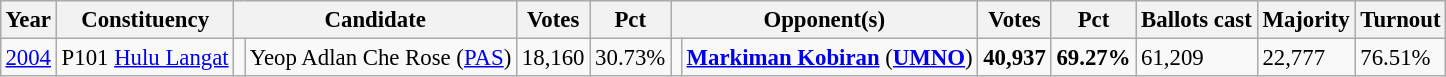<table class="wikitable" style="margin:0.5em ; font-size:95%">
<tr>
<th>Year</th>
<th>Constituency</th>
<th colspan=2>Candidate</th>
<th>Votes</th>
<th>Pct</th>
<th colspan=2>Opponent(s)</th>
<th>Votes</th>
<th>Pct</th>
<th>Ballots cast</th>
<th>Majority</th>
<th>Turnout</th>
</tr>
<tr>
<td><a href='#'>2004</a></td>
<td>P101 <a href='#'>Hulu Langat</a></td>
<td></td>
<td>Yeop Adlan Che Rose (<a href='#'>PAS</a>)</td>
<td align=right>18,160</td>
<td>30.73%</td>
<td></td>
<td><strong><a href='#'>Markiman Kobiran</a></strong> (<a href='#'><strong>UMNO</strong></a>)</td>
<td align=right><strong>40,937</strong></td>
<td><strong>69.27%</strong></td>
<td>61,209</td>
<td>22,777</td>
<td>76.51%</td>
</tr>
</table>
